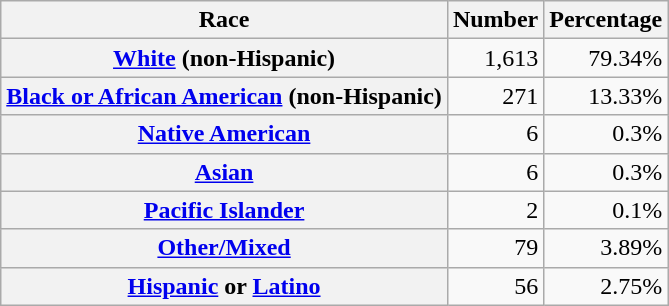<table class="wikitable" style="text-align:right">
<tr>
<th scope="col">Race</th>
<th scope="col">Number</th>
<th scope="col">Percentage</th>
</tr>
<tr>
<th scope="row"><a href='#'>White</a> (non-Hispanic)</th>
<td>1,613</td>
<td>79.34%</td>
</tr>
<tr>
<th scope="row"><a href='#'>Black or African American</a> (non-Hispanic)</th>
<td>271</td>
<td>13.33%</td>
</tr>
<tr>
<th scope="row"><a href='#'>Native American</a></th>
<td>6</td>
<td>0.3%</td>
</tr>
<tr>
<th scope="row"><a href='#'>Asian</a></th>
<td>6</td>
<td>0.3%</td>
</tr>
<tr>
<th scope="row"><a href='#'>Pacific Islander</a></th>
<td>2</td>
<td>0.1%</td>
</tr>
<tr>
<th scope="row"><a href='#'>Other/Mixed</a></th>
<td>79</td>
<td>3.89%</td>
</tr>
<tr>
<th scope="row"><a href='#'>Hispanic</a> or <a href='#'>Latino</a></th>
<td>56</td>
<td>2.75%</td>
</tr>
</table>
